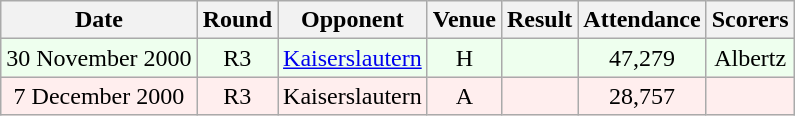<table class="wikitable sortable" style="font-size:100%; text-align:center">
<tr>
<th>Date</th>
<th>Round</th>
<th>Opponent</th>
<th>Venue</th>
<th>Result</th>
<th>Attendance</th>
<th>Scorers</th>
</tr>
<tr bgcolor = "#EEFFEE">
<td>30 November 2000</td>
<td>R3</td>
<td> <a href='#'>Kaiserslautern</a></td>
<td>H</td>
<td></td>
<td>47,279</td>
<td>Albertz</td>
</tr>
<tr bgcolor = "#FFEEEE">
<td>7 December 2000</td>
<td>R3</td>
<td> Kaiserslautern</td>
<td>A</td>
<td></td>
<td>28,757</td>
<td></td>
</tr>
</table>
